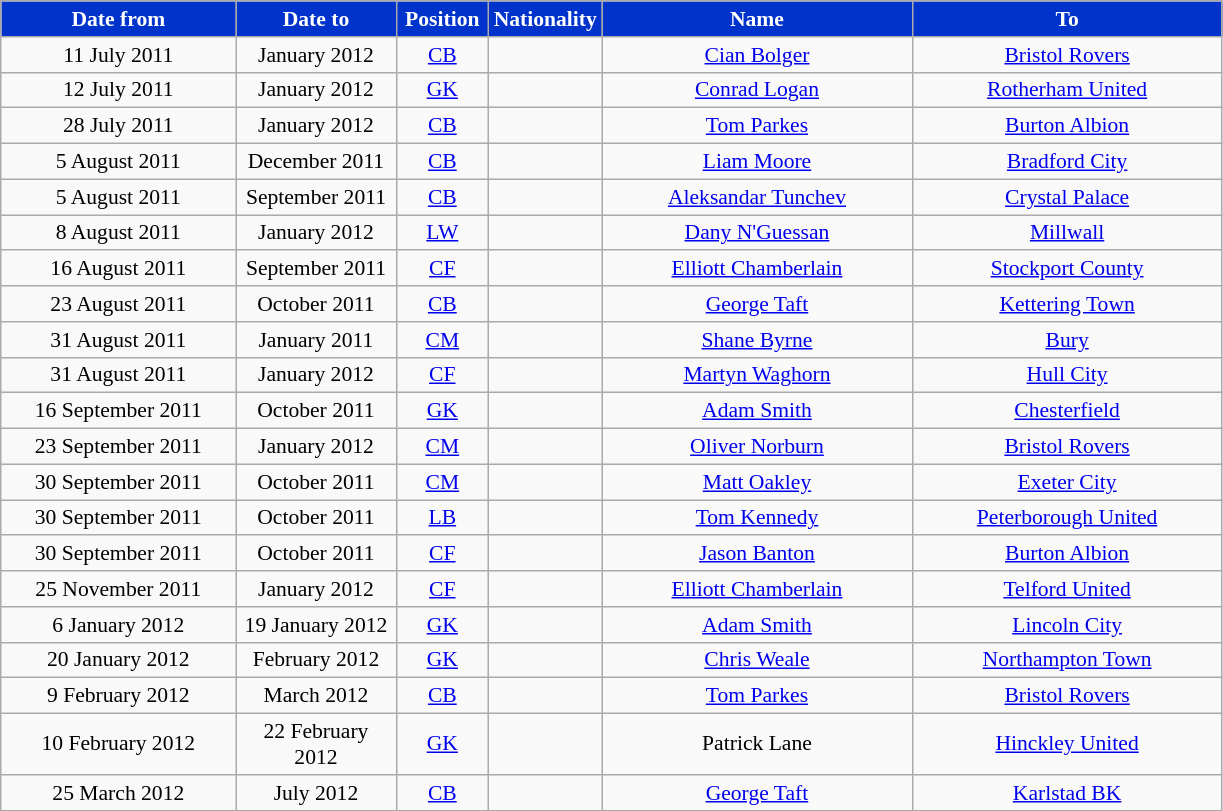<table class="wikitable" style="text-align:center; font-size:90%">
<tr>
<th style="background:#03c; color:white; width:150px;">Date from</th>
<th style="background:#03c; color:white; width:100px;">Date to</th>
<th style="background:#03c; color:white; width:55px;">Position</th>
<th style="background:#03c; color:white; width:55px;">Nationality</th>
<th style="background:#03c; color:white; width:200px;">Name</th>
<th style="background:#03c; color:white; width:200px;">To</th>
</tr>
<tr>
<td>11 July 2011</td>
<td>January 2012</td>
<td><a href='#'>CB</a></td>
<td></td>
<td><a href='#'>Cian Bolger</a></td>
<td> <a href='#'>Bristol Rovers</a></td>
</tr>
<tr>
<td>12 July 2011</td>
<td>January 2012</td>
<td><a href='#'>GK</a></td>
<td></td>
<td><a href='#'>Conrad Logan</a></td>
<td> <a href='#'>Rotherham United</a></td>
</tr>
<tr>
<td>28 July 2011</td>
<td>January 2012</td>
<td><a href='#'>CB</a></td>
<td></td>
<td><a href='#'>Tom Parkes</a></td>
<td> <a href='#'>Burton Albion</a></td>
</tr>
<tr>
<td>5 August 2011</td>
<td>December 2011</td>
<td><a href='#'>CB</a></td>
<td></td>
<td><a href='#'>Liam Moore</a></td>
<td> <a href='#'>Bradford City</a></td>
</tr>
<tr>
<td>5 August 2011</td>
<td>September 2011</td>
<td><a href='#'>CB</a></td>
<td></td>
<td><a href='#'>Aleksandar Tunchev</a></td>
<td> <a href='#'>Crystal Palace</a></td>
</tr>
<tr>
<td>8 August 2011</td>
<td>January 2012</td>
<td><a href='#'>LW</a></td>
<td></td>
<td><a href='#'>Dany N'Guessan</a></td>
<td> <a href='#'>Millwall</a></td>
</tr>
<tr>
<td>16 August 2011</td>
<td>September 2011</td>
<td><a href='#'>CF</a></td>
<td></td>
<td><a href='#'>Elliott Chamberlain</a></td>
<td> <a href='#'>Stockport County</a></td>
</tr>
<tr>
<td>23 August 2011</td>
<td>October 2011</td>
<td><a href='#'>CB</a></td>
<td></td>
<td><a href='#'>George Taft</a></td>
<td> <a href='#'>Kettering Town</a></td>
</tr>
<tr>
<td>31 August 2011</td>
<td>January 2011</td>
<td><a href='#'>CM</a></td>
<td></td>
<td><a href='#'>Shane Byrne</a></td>
<td> <a href='#'>Bury</a></td>
</tr>
<tr>
<td>31 August 2011</td>
<td>January 2012</td>
<td><a href='#'>CF</a></td>
<td></td>
<td><a href='#'>Martyn Waghorn</a></td>
<td> <a href='#'>Hull City</a></td>
</tr>
<tr>
<td>16 September 2011</td>
<td>October 2011</td>
<td><a href='#'>GK</a></td>
<td></td>
<td><a href='#'>Adam Smith</a></td>
<td> <a href='#'>Chesterfield</a></td>
</tr>
<tr>
<td>23 September 2011</td>
<td>January 2012</td>
<td><a href='#'>CM</a></td>
<td></td>
<td><a href='#'>Oliver Norburn</a></td>
<td> <a href='#'>Bristol Rovers</a></td>
</tr>
<tr>
<td>30 September 2011</td>
<td>October 2011</td>
<td><a href='#'>CM</a></td>
<td></td>
<td><a href='#'>Matt Oakley</a></td>
<td> <a href='#'>Exeter City</a></td>
</tr>
<tr>
<td>30 September 2011</td>
<td>October 2011</td>
<td><a href='#'>LB</a></td>
<td></td>
<td><a href='#'>Tom Kennedy</a></td>
<td> <a href='#'>Peterborough United</a></td>
</tr>
<tr>
<td>30 September 2011</td>
<td>October 2011</td>
<td><a href='#'>CF</a></td>
<td></td>
<td><a href='#'>Jason Banton</a></td>
<td> <a href='#'>Burton Albion</a></td>
</tr>
<tr>
<td>25 November 2011</td>
<td>January 2012</td>
<td><a href='#'>CF</a></td>
<td></td>
<td><a href='#'>Elliott Chamberlain</a></td>
<td> <a href='#'>Telford United</a></td>
</tr>
<tr>
<td>6 January 2012</td>
<td>19 January 2012</td>
<td><a href='#'>GK</a></td>
<td></td>
<td><a href='#'>Adam Smith</a></td>
<td> <a href='#'>Lincoln City</a></td>
</tr>
<tr>
<td>20 January 2012</td>
<td>February 2012</td>
<td><a href='#'>GK</a></td>
<td></td>
<td><a href='#'>Chris Weale</a></td>
<td> <a href='#'>Northampton Town</a></td>
</tr>
<tr>
<td>9 February 2012</td>
<td>March 2012</td>
<td><a href='#'>CB</a></td>
<td></td>
<td><a href='#'>Tom Parkes</a></td>
<td> <a href='#'>Bristol Rovers</a></td>
</tr>
<tr>
<td>10 February 2012</td>
<td>22 February 2012</td>
<td><a href='#'>GK</a></td>
<td></td>
<td>Patrick Lane</td>
<td> <a href='#'>Hinckley United</a></td>
</tr>
<tr>
<td>25 March 2012</td>
<td>July 2012</td>
<td><a href='#'>CB</a></td>
<td></td>
<td><a href='#'>George Taft</a></td>
<td> <a href='#'>Karlstad BK</a></td>
</tr>
</table>
